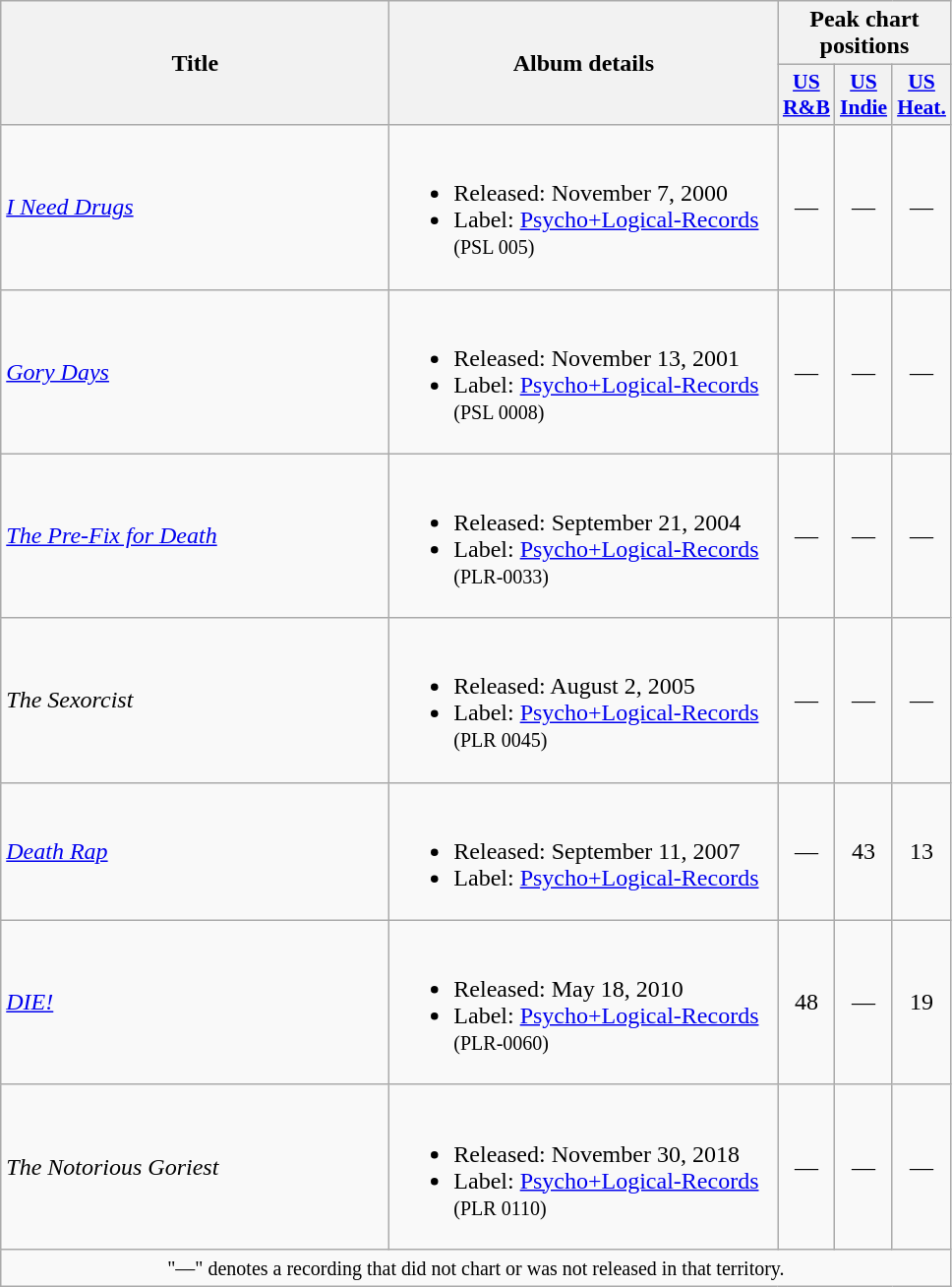<table class="wikitable plainrowheaders" style="text-align:center;">
<tr>
<th rowspan="2" scope="col" style="width:16em;">Title</th>
<th rowspan="2" scope="col" style="width:16em;">Album details</th>
<th colspan="3">Peak chart positions</th>
</tr>
<tr>
<th scope="col" style="width:2.2em;font-size:90%;"><a href='#'>US R&B</a><br></th>
<th scope="col" style="width:2.2em;font-size:90%;"><a href='#'>US Indie</a><br></th>
<th scope="col" style="width:2.2em;font-size:90%;"><a href='#'>US Heat.</a><br></th>
</tr>
<tr>
<td align="left"><em><a href='#'>I Need Drugs</a></em></td>
<td align="left"><br><ul><li>Released: November 7, 2000</li><li>Label: <a href='#'>Psycho+Logical-Records</a> <small>(PSL 005)</small></li></ul></td>
<td>—</td>
<td>—</td>
<td>—</td>
</tr>
<tr>
<td align="left"><em><a href='#'>Gory Days</a></em></td>
<td align="left"><br><ul><li>Released: November 13, 2001</li><li>Label: <a href='#'>Psycho+Logical-Records</a> <small>(PSL 0008)</small></li></ul></td>
<td>—</td>
<td>—</td>
<td>—</td>
</tr>
<tr>
<td align="left"><em><a href='#'>The Pre-Fix for Death</a></em></td>
<td align="left"><br><ul><li>Released: September 21, 2004</li><li>Label: <a href='#'>Psycho+Logical-Records</a> <small>(PLR-0033)</small></li></ul></td>
<td>—</td>
<td>—</td>
<td>—</td>
</tr>
<tr>
<td align="left"><em>The Sexorcist</em></td>
<td align="left"><br><ul><li>Released: August 2, 2005</li><li>Label: <a href='#'>Psycho+Logical-Records</a> <small>(PLR 0045)</small></li></ul></td>
<td>—</td>
<td>—</td>
<td>—</td>
</tr>
<tr>
<td align="left"><em><a href='#'>Death Rap</a></em></td>
<td align="left"><br><ul><li>Released: September 11, 2007</li><li>Label: <a href='#'>Psycho+Logical-Records</a></li></ul></td>
<td>—</td>
<td>43</td>
<td>13</td>
</tr>
<tr>
<td align="left"><em><a href='#'>DIE!</a></em></td>
<td align="left"><br><ul><li>Released: May 18, 2010</li><li>Label: <a href='#'>Psycho+Logical-Records</a> <small>(PLR-0060)</small></li></ul></td>
<td>48</td>
<td>—</td>
<td>19</td>
</tr>
<tr>
<td align="left"><em>The Notorious Goriest</em></td>
<td align="left"><br><ul><li>Released: November 30, 2018</li><li>Label: <a href='#'>Psycho+Logical-Records</a> <small>(PLR 0110)</small></li></ul></td>
<td>—</td>
<td>—</td>
<td>—</td>
</tr>
<tr>
<td colspan="5"><small>"—" denotes a recording that did not chart or was not released in that territory.</small></td>
</tr>
</table>
